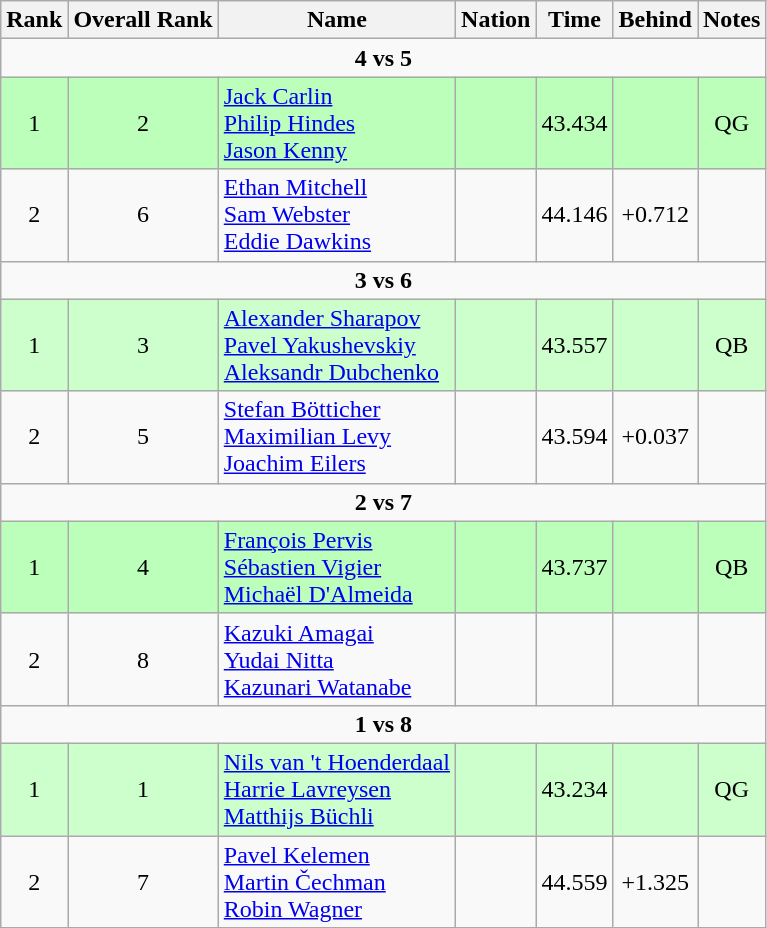<table class="wikitable sortable" style="text-align:center">
<tr>
<th>Rank</th>
<th>Overall Rank</th>
<th>Name</th>
<th>Nation</th>
<th>Time</th>
<th>Behind</th>
<th>Notes</th>
</tr>
<tr>
<td colspan=7><strong>4 vs 5</strong></td>
</tr>
<tr bgcolor=bbffbb>
<td>1</td>
<td>2</td>
<td align=left><a href='#'>Jack Carlin</a><br><a href='#'>Philip Hindes</a><br><a href='#'>Jason Kenny</a></td>
<td align=left></td>
<td>43.434</td>
<td></td>
<td>QG</td>
</tr>
<tr>
<td>2</td>
<td>6</td>
<td align=left><a href='#'>Ethan Mitchell</a><br><a href='#'>Sam Webster</a><br><a href='#'>Eddie Dawkins</a></td>
<td align=left></td>
<td>44.146</td>
<td>+0.712</td>
<td></td>
</tr>
<tr>
<td colspan=7><strong>3 vs 6</strong></td>
</tr>
<tr bgcolor=ccffcc>
<td>1</td>
<td>3</td>
<td align=left><a href='#'>Alexander Sharapov</a><br><a href='#'>Pavel Yakushevskiy</a><br><a href='#'>Aleksandr Dubchenko</a></td>
<td align=left></td>
<td>43.557</td>
<td></td>
<td>QB</td>
</tr>
<tr>
<td>2</td>
<td>5</td>
<td align=left><a href='#'>Stefan Bötticher</a><br><a href='#'>Maximilian Levy</a><br><a href='#'>Joachim Eilers</a></td>
<td align=left></td>
<td>43.594</td>
<td>+0.037</td>
<td></td>
</tr>
<tr>
<td colspan=7><strong>2 vs 7</strong></td>
</tr>
<tr bgcolor=bbffbb>
<td>1</td>
<td>4</td>
<td align=left><a href='#'>François Pervis</a><br><a href='#'>Sébastien Vigier</a><br><a href='#'>Michaël D'Almeida</a></td>
<td align=left></td>
<td>43.737</td>
<td></td>
<td>QB</td>
</tr>
<tr>
<td>2</td>
<td>8</td>
<td align=left><a href='#'>Kazuki Amagai</a><br><a href='#'>Yudai Nitta</a><br><a href='#'>Kazunari Watanabe</a></td>
<td align=left></td>
<td></td>
<td></td>
<td></td>
</tr>
<tr>
<td colspan=7><strong>1 vs 8</strong></td>
</tr>
<tr bgcolor=ccffcc>
<td>1</td>
<td>1</td>
<td align=left><a href='#'>Nils van 't Hoenderdaal</a><br><a href='#'>Harrie Lavreysen</a><br><a href='#'>Matthijs Büchli</a></td>
<td align=left></td>
<td>43.234</td>
<td></td>
<td>QG</td>
</tr>
<tr>
<td>2</td>
<td>7</td>
<td align=left><a href='#'>Pavel Kelemen</a><br><a href='#'>Martin Čechman</a><br><a href='#'>Robin Wagner</a></td>
<td align=left></td>
<td>44.559</td>
<td>+1.325</td>
<td></td>
</tr>
</table>
